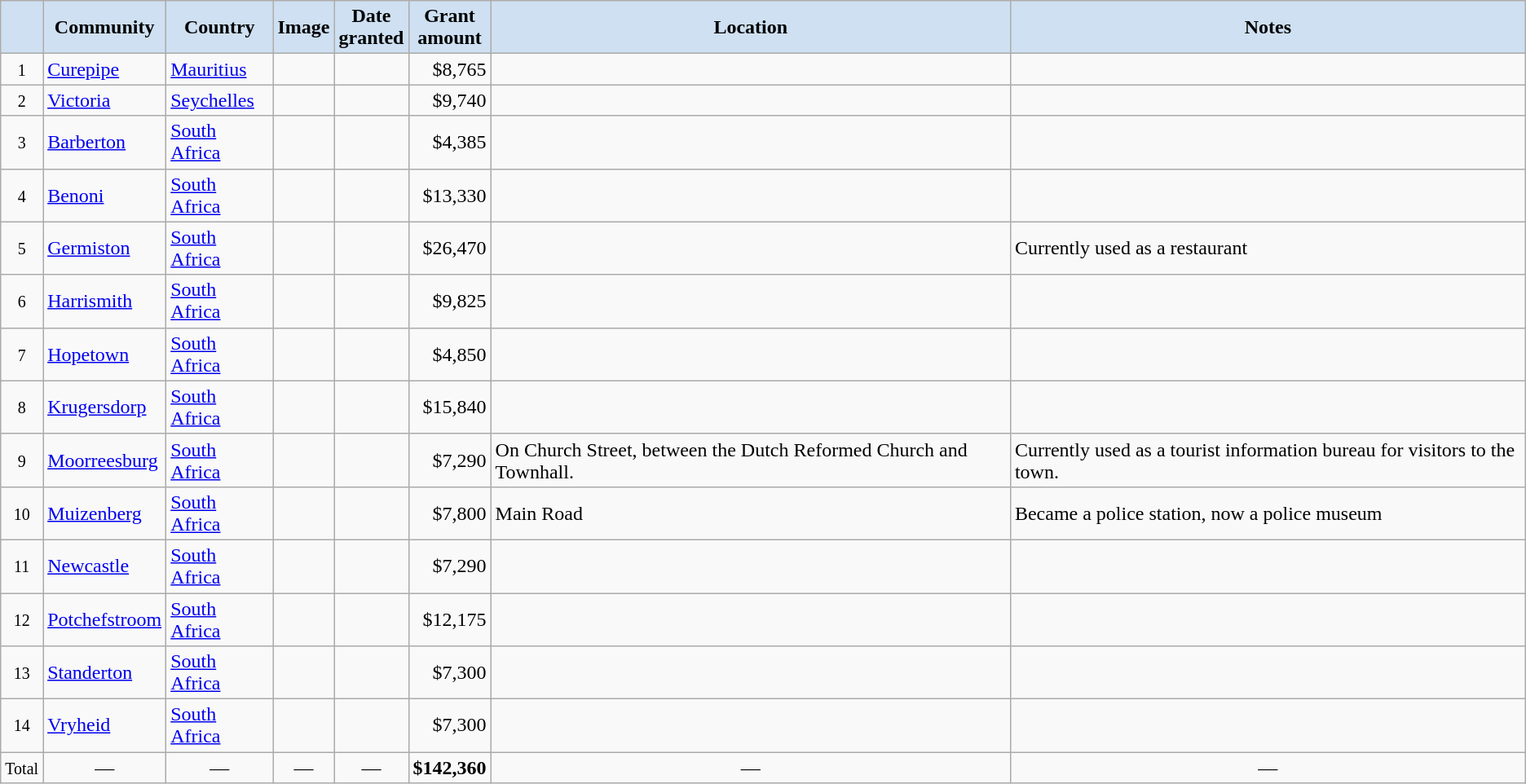<table class="wikitable sortable" align="center">
<tr>
<th style="background-color:#CEE0F2;"></th>
<th style="background-color:#CEE0F2;">Community</th>
<th style="background-color:#CEE0F2;">Country</th>
<th style="background-color:#CEE0F2;" class="unsortable">Image</th>
<th style="background-color:#CEE0F2;">Date<br>granted</th>
<th style="background-color:#CEE0F2;">Grant<br>amount</th>
<th style="background-color:#CEE0F2;">Location</th>
<th style="background-color:#CEE0F2;" class="unsortable">Notes</th>
</tr>
<tr ->
<td align=center><small>1</small></td>
<td><a href='#'>Curepipe</a></td>
<td><a href='#'>Mauritius</a></td>
<td></td>
<td></td>
<td align=right>$8,765</td>
<td></td>
<td></td>
</tr>
<tr ->
<td align=center><small>2</small></td>
<td><a href='#'>Victoria</a></td>
<td><a href='#'>Seychelles</a></td>
<td></td>
<td></td>
<td align=right>$9,740</td>
<td></td>
<td></td>
</tr>
<tr ->
<td align=center><small>3</small></td>
<td><a href='#'>Barberton</a></td>
<td><a href='#'>South Africa</a></td>
<td></td>
<td></td>
<td align=right>$4,385</td>
<td></td>
<td></td>
</tr>
<tr ->
<td align=center><small>4</small></td>
<td><a href='#'>Benoni</a></td>
<td><a href='#'>South Africa</a></td>
<td></td>
<td></td>
<td align=right>$13,330</td>
<td></td>
<td></td>
</tr>
<tr ->
<td align=center><small>5</small></td>
<td><a href='#'>Germiston</a></td>
<td><a href='#'>South Africa</a></td>
<td></td>
<td></td>
<td align=right>$26,470</td>
<td></td>
<td>Currently used as a restaurant</td>
</tr>
<tr ->
<td align=center><small>6</small></td>
<td><a href='#'>Harrismith</a></td>
<td><a href='#'>South Africa</a></td>
<td></td>
<td></td>
<td align=right>$9,825</td>
<td></td>
<td></td>
</tr>
<tr ->
<td align=center><small>7</small></td>
<td><a href='#'>Hopetown</a></td>
<td><a href='#'>South Africa</a></td>
<td></td>
<td></td>
<td align=right>$4,850</td>
<td></td>
<td></td>
</tr>
<tr ->
<td align=center><small>8</small></td>
<td><a href='#'>Krugersdorp</a></td>
<td><a href='#'>South Africa</a></td>
<td></td>
<td></td>
<td align=right>$15,840</td>
<td></td>
<td></td>
</tr>
<tr ->
<td align=center><small>9</small></td>
<td><a href='#'>Moorreesburg</a></td>
<td><a href='#'>South Africa</a></td>
<td></td>
<td></td>
<td align=right>$7,290</td>
<td>On Church Street, between the Dutch Reformed Church and Townhall.</td>
<td>Currently used as a tourist information bureau for visitors to the town.</td>
</tr>
<tr ->
<td align=center><small>10</small></td>
<td><a href='#'>Muizenberg</a></td>
<td><a href='#'>South Africa</a></td>
<td></td>
<td></td>
<td align=right>$7,800</td>
<td>Main Road</td>
<td>Became a police station, now a police museum</td>
</tr>
<tr ->
<td align=center><small>11</small></td>
<td><a href='#'>Newcastle</a></td>
<td><a href='#'>South Africa</a></td>
<td></td>
<td></td>
<td align=right>$7,290</td>
<td></td>
<td></td>
</tr>
<tr ->
<td align=center><small>12</small></td>
<td><a href='#'>Potchefstroom</a></td>
<td><a href='#'>South Africa</a></td>
<td></td>
<td></td>
<td align=right>$12,175</td>
<td></td>
<td></td>
</tr>
<tr ->
<td align=center><small>13</small></td>
<td><a href='#'>Standerton</a></td>
<td><a href='#'>South Africa</a></td>
<td></td>
<td></td>
<td align=right>$7,300</td>
<td></td>
<td></td>
</tr>
<tr ->
<td align=center><small>14</small></td>
<td><a href='#'>Vryheid</a></td>
<td><a href='#'>South Africa</a></td>
<td></td>
<td></td>
<td align=right>$7,300</td>
<td></td>
<td></td>
</tr>
<tr - align="center" class="sortbottom">
<td align=center><small>Total</small></td>
<td>—</td>
<td>—</td>
<td>—</td>
<td>—</td>
<td align=right><strong>$142,360</strong></td>
<td>—</td>
<td>—</td>
</tr>
</table>
